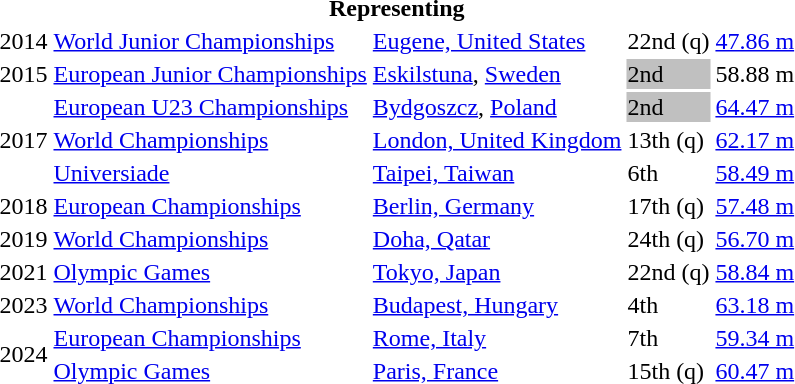<table>
<tr>
<th colspan="6">Representing </th>
</tr>
<tr>
<td>2014</td>
<td><a href='#'>World Junior Championships</a></td>
<td><a href='#'>Eugene, United States</a></td>
<td>22nd (q)</td>
<td><a href='#'>47.86 m</a></td>
</tr>
<tr>
<td>2015</td>
<td><a href='#'>European Junior Championships</a></td>
<td><a href='#'>Eskilstuna</a>, <a href='#'>Sweden</a></td>
<td bgcolor="silver">2nd</td>
<td>58.88 m</td>
</tr>
<tr>
<td rowspan=3>2017</td>
<td><a href='#'>European U23 Championships</a></td>
<td><a href='#'>Bydgoszcz</a>, <a href='#'>Poland</a></td>
<td bgcolor="silver">2nd</td>
<td><a href='#'>64.47 m</a></td>
</tr>
<tr>
<td><a href='#'>World Championships</a></td>
<td><a href='#'>London, United Kingdom</a></td>
<td>13th (q)</td>
<td><a href='#'>62.17 m</a></td>
</tr>
<tr>
<td><a href='#'>Universiade</a></td>
<td><a href='#'>Taipei, Taiwan</a></td>
<td>6th</td>
<td><a href='#'>58.49 m</a></td>
</tr>
<tr>
<td>2018</td>
<td><a href='#'>European Championships</a></td>
<td><a href='#'>Berlin, Germany</a></td>
<td>17th (q)</td>
<td><a href='#'>57.48 m</a></td>
</tr>
<tr>
<td>2019</td>
<td><a href='#'>World Championships</a></td>
<td><a href='#'>Doha, Qatar</a></td>
<td>24th (q)</td>
<td><a href='#'>56.70 m</a></td>
</tr>
<tr>
<td>2021</td>
<td><a href='#'>Olympic Games</a></td>
<td><a href='#'>Tokyo, Japan</a></td>
<td>22nd (q)</td>
<td><a href='#'>58.84 m</a></td>
</tr>
<tr>
<td>2023</td>
<td><a href='#'>World Championships</a></td>
<td><a href='#'>Budapest, Hungary</a></td>
<td>4th</td>
<td><a href='#'>63.18 m</a></td>
</tr>
<tr>
<td rowspan=2>2024</td>
<td><a href='#'>European Championships</a></td>
<td><a href='#'>Rome, Italy</a></td>
<td>7th</td>
<td><a href='#'>59.34 m</a></td>
</tr>
<tr>
<td><a href='#'>Olympic Games</a></td>
<td><a href='#'>Paris, France</a></td>
<td>15th (q)</td>
<td><a href='#'>60.47 m</a></td>
</tr>
</table>
